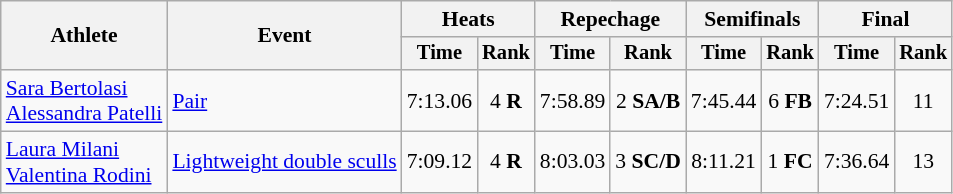<table class="wikitable" style="font-size:90%">
<tr>
<th rowspan="2">Athlete</th>
<th rowspan="2">Event</th>
<th colspan="2">Heats</th>
<th colspan="2">Repechage</th>
<th colspan="2">Semifinals</th>
<th colspan="2">Final</th>
</tr>
<tr style="font-size:95%">
<th>Time</th>
<th>Rank</th>
<th>Time</th>
<th>Rank</th>
<th>Time</th>
<th>Rank</th>
<th>Time</th>
<th>Rank</th>
</tr>
<tr align=center>
<td align=left><a href='#'>Sara Bertolasi</a><br><a href='#'>Alessandra Patelli</a></td>
<td align=left><a href='#'>Pair</a></td>
<td>7:13.06</td>
<td>4 <strong>R</strong></td>
<td>7:58.89</td>
<td>2 <strong>SA/B</strong></td>
<td>7:45.44</td>
<td>6 <strong>FB</strong></td>
<td>7:24.51</td>
<td>11</td>
</tr>
<tr align=center>
<td align=left><a href='#'>Laura Milani</a><br><a href='#'>Valentina Rodini</a></td>
<td align=left><a href='#'>Lightweight double sculls</a></td>
<td>7:09.12</td>
<td>4 <strong>R</strong></td>
<td>8:03.03</td>
<td>3 <strong>SC/D</strong></td>
<td>8:11.21</td>
<td>1 <strong>FC</strong></td>
<td>7:36.64</td>
<td>13</td>
</tr>
</table>
